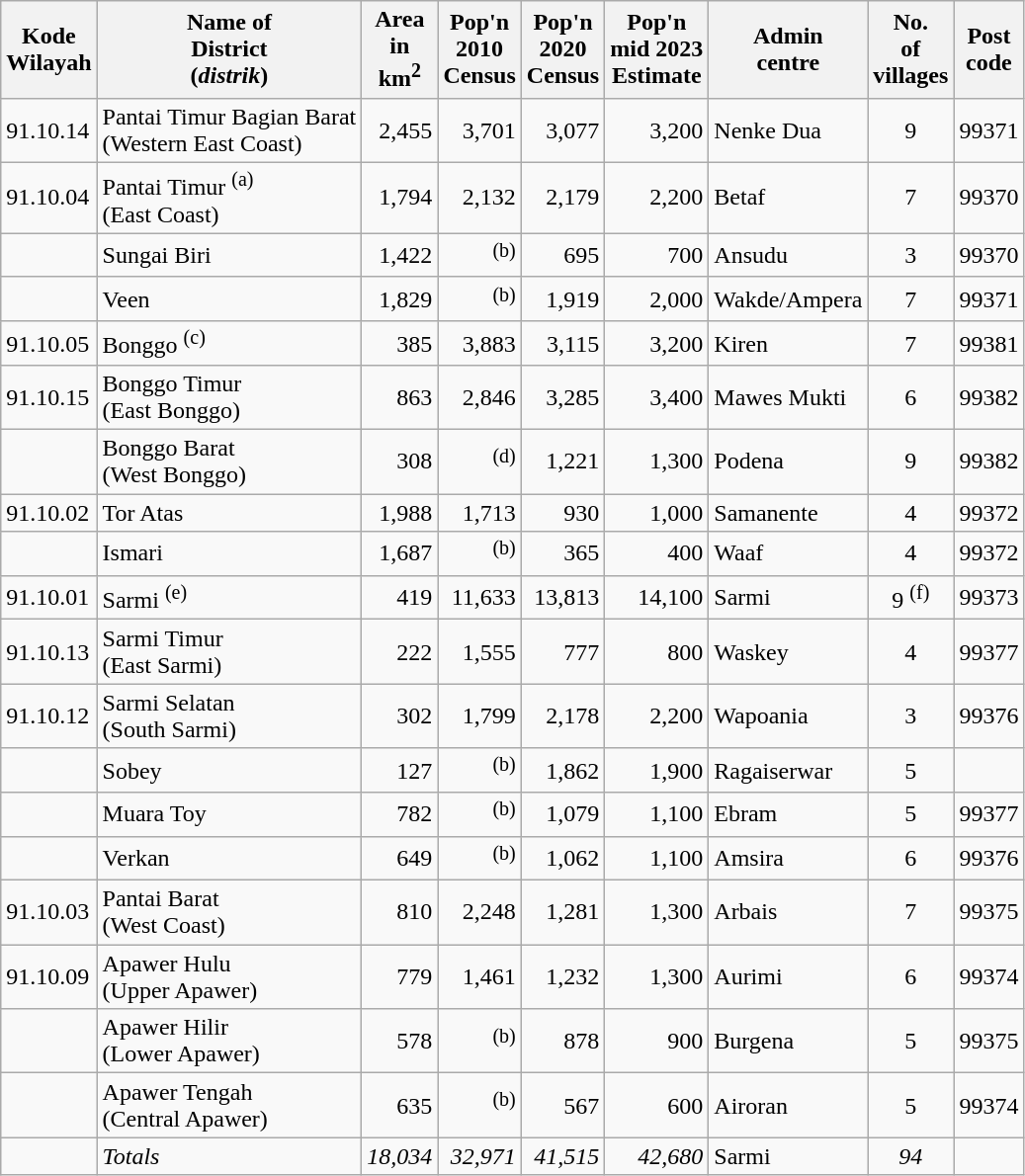<table class="wikitable">
<tr>
<th>Kode <br>Wilayah</th>
<th>Name of <br>District <br>(<em>distrik</em>)</th>
<th>Area<br>in <br>km<sup>2</sup></th>
<th>Pop'n <br>2010<br>Census</th>
<th>Pop'n <br>2020<br>Census</th>
<th>Pop'n <br>mid 2023<br>Estimate</th>
<th>Admin<br>centre</th>
<th>No.<br>of<br>villages</th>
<th>Post<br>code</th>
</tr>
<tr>
<td>91.10.14</td>
<td>Pantai Timur Bagian Barat <br>(Western East Coast)</td>
<td align="right">2,455</td>
<td align="right">3,701</td>
<td align="right">3,077</td>
<td align="right">3,200</td>
<td>Nenke Dua</td>
<td align="center">9</td>
<td>99371</td>
</tr>
<tr>
<td>91.10.04</td>
<td>Pantai Timur <sup>(a)</sup> <br>(East Coast)</td>
<td align="right">1,794</td>
<td align="right">2,132</td>
<td align="right">2,179</td>
<td align="right">2,200</td>
<td>Betaf</td>
<td align="center">7</td>
<td>99370</td>
</tr>
<tr>
<td></td>
<td>Sungai Biri</td>
<td align="right">1,422</td>
<td align="right"><sup>(b)</sup></td>
<td align="right">695</td>
<td align="right">700</td>
<td>Ansudu</td>
<td align="center">3</td>
<td>99370</td>
</tr>
<tr>
<td></td>
<td>Veen</td>
<td align="right">1,829</td>
<td align="right"><sup>(b)</sup></td>
<td align="right">1,919</td>
<td align="right">2,000</td>
<td>Wakde/Ampera</td>
<td align="center">7</td>
<td>99371</td>
</tr>
<tr>
<td>91.10.05</td>
<td>Bonggo <sup>(c)</sup></td>
<td align="right">385</td>
<td align="right">3,883</td>
<td align="right">3,115</td>
<td align="right">3,200</td>
<td>Kiren</td>
<td align="center">7</td>
<td>99381</td>
</tr>
<tr>
<td>91.10.15</td>
<td>Bonggo Timur <br>(East Bonggo)</td>
<td align="right">863</td>
<td align="right">2,846</td>
<td align="right">3,285</td>
<td align="right">3,400</td>
<td>Mawes Mukti</td>
<td align="center">6</td>
<td>99382</td>
</tr>
<tr>
<td></td>
<td>Bonggo Barat <br>(West Bonggo)</td>
<td align="right">308</td>
<td align="right"><sup>(d)</sup></td>
<td align="right">1,221</td>
<td align="right">1,300</td>
<td>Podena</td>
<td align="center">9</td>
<td>99382</td>
</tr>
<tr>
<td>91.10.02</td>
<td>Tor Atas</td>
<td align="right">1,988</td>
<td align="right">1,713</td>
<td align="right">930</td>
<td align="right">1,000</td>
<td>Samanente</td>
<td align="center">4</td>
<td>99372</td>
</tr>
<tr>
<td></td>
<td>Ismari</td>
<td align="right">1,687</td>
<td align="right"><sup>(b)</sup></td>
<td align="right">365</td>
<td align="right">400</td>
<td>Waaf</td>
<td align="center">4</td>
<td>99372</td>
</tr>
<tr>
<td>91.10.01</td>
<td>Sarmi <sup>(e)</sup></td>
<td align="right">419</td>
<td align="right">11,633</td>
<td align="right">13,813</td>
<td align="right">14,100</td>
<td>Sarmi</td>
<td align="center">9 <sup>(f)</sup></td>
<td>99373</td>
</tr>
<tr>
<td>91.10.13</td>
<td>Sarmi Timur <br>(East Sarmi)</td>
<td align="right">222</td>
<td align="right">1,555</td>
<td align="right">777</td>
<td align="right">800</td>
<td>Waskey</td>
<td align="center">4</td>
<td>99377</td>
</tr>
<tr>
<td>91.10.12</td>
<td>Sarmi Selatan <br>(South Sarmi)</td>
<td align="right">302</td>
<td align="right">1,799</td>
<td align="right">2,178</td>
<td align="right">2,200</td>
<td>Wapoania</td>
<td align="center">3</td>
<td>99376</td>
</tr>
<tr>
<td></td>
<td>Sobey</td>
<td align="right">127</td>
<td align="right"><sup>(b)</sup></td>
<td align="right">1,862</td>
<td align="right">1,900</td>
<td>Ragaiserwar</td>
<td align="center">5</td>
<td></td>
</tr>
<tr>
<td></td>
<td>Muara Toy</td>
<td align="right">782</td>
<td align="right"><sup>(b)</sup></td>
<td align="right">1,079</td>
<td align="right">1,100</td>
<td>Ebram</td>
<td align="center">5</td>
<td>99377</td>
</tr>
<tr>
<td></td>
<td>Verkan</td>
<td align="right">649</td>
<td align="right"><sup>(b)</sup></td>
<td align="right">1,062</td>
<td align="right">1,100</td>
<td>Amsira</td>
<td align="center">6</td>
<td>99376</td>
</tr>
<tr>
<td>91.10.03</td>
<td>Pantai Barat <br>(West Coast)</td>
<td align="right">810</td>
<td align="right">2,248</td>
<td align="right">1,281</td>
<td align="right">1,300</td>
<td>Arbais</td>
<td align="center">7</td>
<td>99375</td>
</tr>
<tr>
<td>91.10.09</td>
<td>Apawer Hulu <br>(Upper Apawer)</td>
<td align="right">779</td>
<td align="right">1,461</td>
<td align="right">1,232</td>
<td align="right">1,300</td>
<td>Aurimi</td>
<td align="center">6</td>
<td>99374</td>
</tr>
<tr>
<td></td>
<td>Apawer Hilir <br>(Lower Apawer)</td>
<td align="right">578</td>
<td align="right"><sup>(b)</sup></td>
<td align="right">878</td>
<td align="right">900</td>
<td>Burgena</td>
<td align="center">5</td>
<td>99375</td>
</tr>
<tr>
<td></td>
<td>Apawer Tengah <br>(Central Apawer)</td>
<td align="right">635</td>
<td align="right"><sup>(b)</sup></td>
<td align="right">567</td>
<td align="right">600</td>
<td>Airoran</td>
<td align="center">5</td>
<td>99374</td>
</tr>
<tr>
<td></td>
<td><em>Totals</em></td>
<td align="right"><em>18,034</em></td>
<td align="right"><em>32,971</em></td>
<td align="right"><em>41,515</em></td>
<td align="right"><em>42,680</em></td>
<td>Sarmi</td>
<td align="center"><em>94</em></td>
<td></td>
</tr>
</table>
